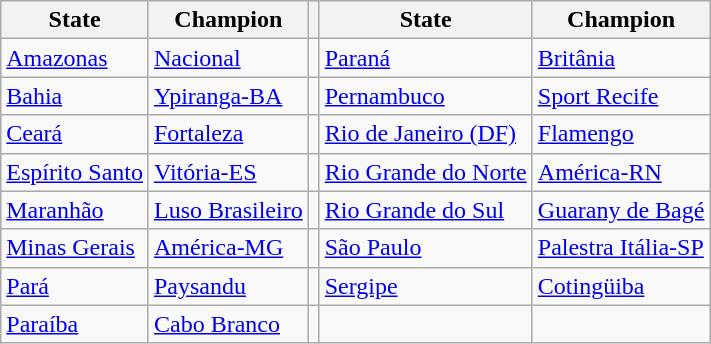<table class="wikitable">
<tr>
<th>State</th>
<th>Champion</th>
<th></th>
<th>State</th>
<th>Champion</th>
</tr>
<tr>
<td><a href='#'>Amazonas</a></td>
<td><a href='#'>Nacional</a></td>
<td></td>
<td><a href='#'>Paraná</a></td>
<td><a href='#'>Britânia</a></td>
</tr>
<tr>
<td><a href='#'>Bahia</a></td>
<td><a href='#'>Ypiranga-BA</a></td>
<td></td>
<td><a href='#'>Pernambuco</a></td>
<td><a href='#'>Sport Recife</a></td>
</tr>
<tr>
<td><a href='#'>Ceará</a></td>
<td><a href='#'>Fortaleza</a></td>
<td></td>
<td><a href='#'>Rio de Janeiro (DF)</a></td>
<td><a href='#'>Flamengo</a></td>
</tr>
<tr>
<td><a href='#'>Espírito Santo</a></td>
<td><a href='#'>Vitória-ES</a></td>
<td></td>
<td><a href='#'>Rio Grande do Norte</a></td>
<td><a href='#'>América-RN</a></td>
</tr>
<tr>
<td><a href='#'>Maranhão</a></td>
<td><a href='#'>Luso Brasileiro</a></td>
<td></td>
<td><a href='#'>Rio Grande do Sul</a></td>
<td><a href='#'>Guarany de Bagé</a></td>
</tr>
<tr>
<td><a href='#'>Minas Gerais</a></td>
<td><a href='#'>América-MG</a></td>
<td></td>
<td><a href='#'>São Paulo</a></td>
<td><a href='#'>Palestra Itália-SP</a></td>
</tr>
<tr>
<td><a href='#'>Pará</a></td>
<td><a href='#'>Paysandu</a></td>
<td></td>
<td><a href='#'>Sergipe</a></td>
<td><a href='#'>Cotingüiba</a></td>
</tr>
<tr>
<td><a href='#'>Paraíba</a></td>
<td><a href='#'>Cabo Branco</a></td>
<td></td>
<td></td>
<td></td>
</tr>
</table>
